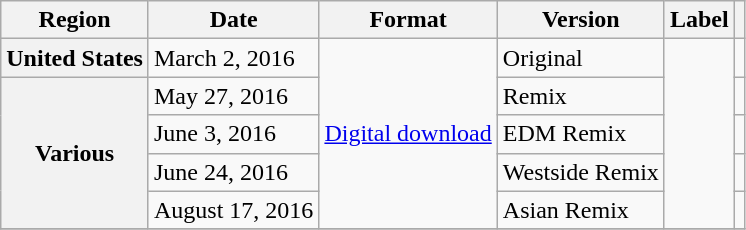<table class="wikitable">
<tr>
<th scope="row">Region</th>
<th scope="row">Date</th>
<th scope="row">Format</th>
<th scope="row">Version</th>
<th scope="row">Label</th>
<th scope="row"></th>
</tr>
<tr>
<th scope="row">United States</th>
<td rowspan="1">March 2, 2016</td>
<td rowspan="5"><a href='#'>Digital download</a></td>
<td>Original</td>
<td rowspan="5"></td>
<td><br></td>
</tr>
<tr>
<th scope="row" rowspan="4">Various</th>
<td>May 27, 2016</td>
<td>Remix</td>
<td><br></td>
</tr>
<tr>
<td>June 3, 2016</td>
<td>EDM Remix</td>
<td><br></td>
</tr>
<tr>
<td>June 24, 2016</td>
<td>Westside Remix</td>
<td><br></td>
</tr>
<tr>
<td>August 17, 2016</td>
<td>Asian Remix</td>
<td><br></td>
</tr>
<tr>
</tr>
</table>
